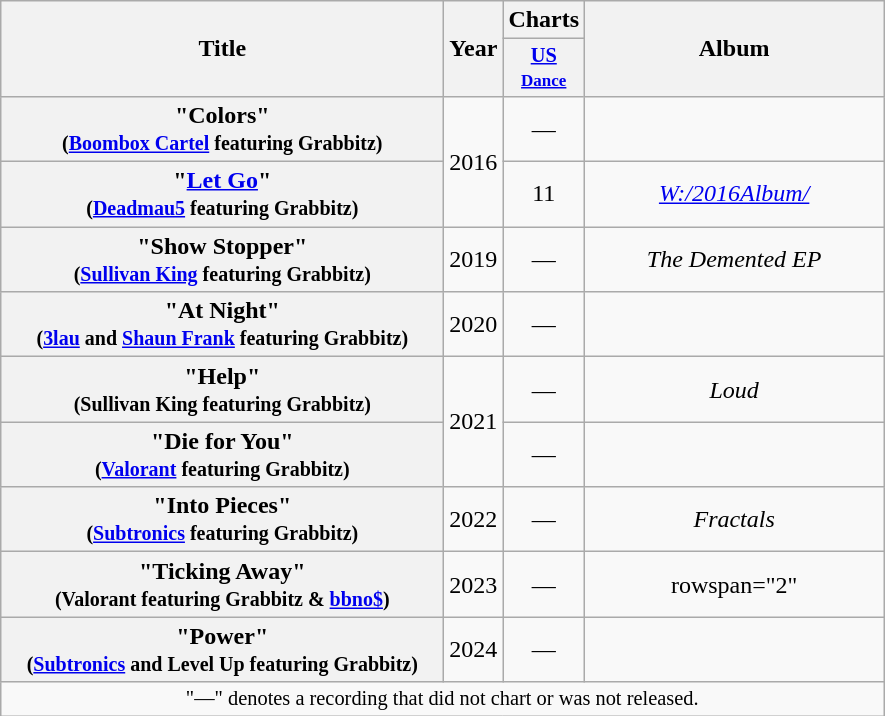<table class="wikitable plainrowheaders" style="text-align:center;">
<tr>
<th scope="col" rowspan="2" style="width:18em;">Title</th>
<th scope="col" rowspan="2" style="width:1em;">Year</th>
<th scope="col" colspan="1">Charts</th>
<th scope="col" rowspan="2" style="width:12em;">Album</th>
</tr>
<tr>
<th scope="col" style="width:3em;font-size:85%;"><a href='#'>US<br><small>Dance</small></a><br></th>
</tr>
<tr>
<th scope="row">"Colors"<br><small>(<a href='#'>Boombox Cartel</a> featuring Grabbitz)</small></th>
<td rowspan="2">2016</td>
<td>—</td>
<td></td>
</tr>
<tr>
<th scope="row">"<a href='#'>Let Go</a>"<br><small>(<a href='#'>Deadmau5</a> featuring Grabbitz)</small></th>
<td>11</td>
<td><em><a href='#'>W:/2016Album/</a></em></td>
</tr>
<tr>
<th scope="row">"Show Stopper"<br><small>(<a href='#'>Sullivan King</a> featuring Grabbitz)</small></th>
<td>2019</td>
<td>—</td>
<td><em>The Demented EP</em></td>
</tr>
<tr>
<th scope="row">"At Night"<br><small>(<a href='#'>3lau</a> and <a href='#'>Shaun Frank</a> featuring Grabbitz)</small></th>
<td>2020</td>
<td>—</td>
<td></td>
</tr>
<tr>
<th scope="row">"Help"<br><small>(Sullivan King featuring Grabbitz)</small></th>
<td rowspan="2">2021</td>
<td>—</td>
<td><em>Loud</em></td>
</tr>
<tr>
<th scope="row">"Die for You"<br><small>(<a href='#'>Valorant</a> featuring Grabbitz)</small></th>
<td>—</td>
<td></td>
</tr>
<tr>
<th scope="row">"Into Pieces"<br><small>(<a href='#'>Subtronics</a> featuring Grabbitz)</small></th>
<td>2022</td>
<td>—</td>
<td><em>Fractals</em></td>
</tr>
<tr>
<th scope="row">"Ticking Away"<br><small>(Valorant featuring Grabbitz & <a href='#'>bbno$</a>)</small></th>
<td>2023</td>
<td>—</td>
<td>rowspan="2" </td>
</tr>
<tr>
<th scope="row">"Power"<br><small>(<a href='#'>Subtronics</a> and Level Up featuring Grabbitz)</small></th>
<td>2024</td>
<td>—</td>
</tr>
<tr>
<td colspan="4" style="font-size:85%">"—" denotes a recording that did not chart or was not released.</td>
</tr>
</table>
